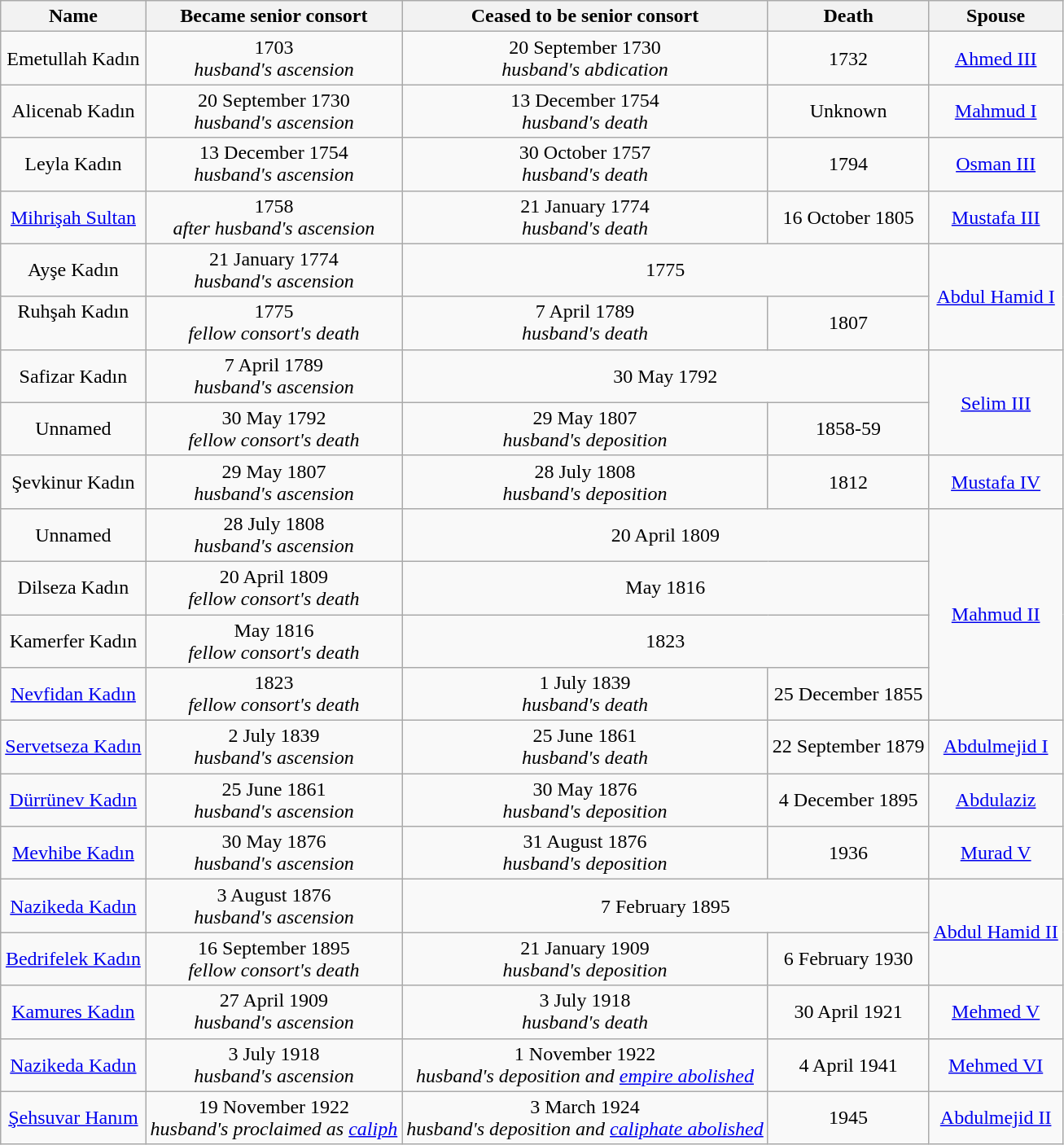<table class="wikitable">
<tr>
<th>Name</th>
<th>Became senior consort</th>
<th>Ceased to be senior consort</th>
<th>Death</th>
<th>Spouse</th>
</tr>
<tr>
<td align="center">Emetullah Kadın <br> </td>
<td align="center">1703<br><em>husband's ascension</em></td>
<td align="center">20 September 1730<br><em>husband's abdication</em></td>
<td align="center">1732</td>
<td align="center"><a href='#'>Ahmed III</a></td>
</tr>
<tr>
<td align="center">Alicenab Kadın <br> </td>
<td align="center">20 September 1730<br><em>husband's ascension</em></td>
<td align="center">13 December 1754<br><em>husband's death</em></td>
<td align="center">Unknown</td>
<td align="center"><a href='#'>Mahmud I</a></td>
</tr>
<tr>
<td align="center">Leyla Kadın <br> </td>
<td align="center">13 December 1754<br><em>husband's ascension</em></td>
<td align="center">30 October 1757<br><em>husband's death</em></td>
<td align="center">1794</td>
<td align="center"><a href='#'>Osman III</a></td>
</tr>
<tr>
<td align="center"><a href='#'>Mihrişah Sultan</a> <br> </td>
<td align="center">1758<br><em>after husband's ascension</em></td>
<td align="center">21 January 1774<br><em>husband's death</em></td>
<td align="center">16 October 1805</td>
<td align="center"><a href='#'>Mustafa III</a></td>
</tr>
<tr>
<td align="center">Ayşe Kadın <br> </td>
<td align="center">21 January 1774<br><em>husband's ascension</em></td>
<td align="center" colspan="2">1775</td>
<td rowspan="2" align="center"><a href='#'>Abdul Hamid I</a></td>
</tr>
<tr>
<td align="center">Ruhşah Kadın<br><br></td>
<td align="center">1775<br><em>fellow consort's death</em></td>
<td align="center">7 April 1789<br><em>husband's death</em></td>
<td align="center">1807</td>
</tr>
<tr>
<td align="center">Safizar Kadın</td>
<td align="center">7 April 1789<br><em>husband's ascension</em></td>
<td align="center" colspan="2">30 May 1792</td>
<td rowspan="2" align="center"><a href='#'>Selim III</a></td>
</tr>
<tr>
<td align="center">Unnamed</td>
<td align="center">30 May 1792<br><em>fellow consort's death</em></td>
<td align="center">29 May 1807<br><em>husband's deposition</em></td>
<td align="center"> 1858-59</td>
</tr>
<tr>
<td align="center">Şevkinur Kadın <br> </td>
<td align="center">29 May 1807<br><em>husband's ascension</em></td>
<td align="center">28 July 1808<br><em>husband's deposition</em></td>
<td align="center">1812</td>
<td align="center"><a href='#'>Mustafa IV</a></td>
</tr>
<tr>
<td align="center">Unnamed</td>
<td align="center">28 July 1808<br><em>husband's ascension</em></td>
<td align="center" colspan="2">20 April 1809</td>
<td rowspan="4" align="center"><a href='#'>Mahmud II</a></td>
</tr>
<tr>
<td align="center">Dilseza Kadın <br> </td>
<td align="center">20 April 1809<br><em>fellow consort's death</em></td>
<td align="center" colspan="2">May 1816</td>
</tr>
<tr>
<td align="center">Kamerfer Kadın <br> </td>
<td align="center">May 1816<br><em>fellow consort's death</em></td>
<td align="center" colspan="2">1823</td>
</tr>
<tr>
<td align="center"><a href='#'>Nevfidan Kadın</a> <br> </td>
<td align="center">1823<br><em>fellow consort's death</em></td>
<td align="center">1 July 1839<br><em>husband's death</em></td>
<td align="center">25 December 1855</td>
</tr>
<tr>
<td align="center"><a href='#'>Servetseza Kadın</a> <br> </td>
<td align="center">2 July 1839<br><em>husband's ascension</em></td>
<td align="center">25 June 1861<br><em>husband's death</em></td>
<td align="center">22 September 1879</td>
<td align="center"><a href='#'>Abdulmejid I</a></td>
</tr>
<tr>
<td align="center"><a href='#'>Dürrünev Kadın</a> <br> </td>
<td align="center">25 June 1861<br><em>husband's ascension</em></td>
<td align="center">30 May 1876<br><em>husband's deposition</em></td>
<td align="center">4 December 1895</td>
<td align="center"><a href='#'>Abdulaziz</a></td>
</tr>
<tr>
<td align="center"><a href='#'>Mevhibe Kadın</a> <br> </td>
<td align="center">30 May 1876<br><em>husband's ascension</em></td>
<td align="center">31 August 1876<br><em>husband's deposition</em></td>
<td align="center">1936</td>
<td align="center"><a href='#'>Murad V</a></td>
</tr>
<tr>
<td align="center"><a href='#'>Nazikeda Kadın</a><br></td>
<td align="center">3 August 1876<br><em>husband's ascension</em></td>
<td align="center" colspan="2">7 February 1895</td>
<td rowspan="2" align="center"><a href='#'>Abdul Hamid II</a></td>
</tr>
<tr>
<td align="center"><a href='#'>Bedrifelek Kadın</a><br></td>
<td align="center">16 September 1895<br><em>fellow consort's death</em></td>
<td align="center">21 January 1909<br><em>husband's deposition</em></td>
<td align="center">6 February 1930</td>
</tr>
<tr>
<td align="center"><a href='#'>Kamures Kadın</a> <br> </td>
<td align="center">27 April 1909<br><em>husband's ascension</em></td>
<td align="center">3 July 1918<br><em>husband's death</em></td>
<td align="center">30 April 1921</td>
<td align="center"><a href='#'>Mehmed V</a></td>
</tr>
<tr>
<td align="center"><a href='#'>Nazikeda Kadın</a><br></td>
<td align="center">3 July 1918<br><em>husband's ascension</em></td>
<td align="center">1 November 1922<br><em>husband's deposition and <a href='#'>empire abolished</a></em></td>
<td align="center">4 April 1941</td>
<td align="center"><a href='#'>Mehmed VI</a></td>
</tr>
<tr>
<td align="center"><a href='#'>Şehsuvar Hanım</a> <br> </td>
<td align="center">19 November 1922<br><em>husband's proclaimed as <a href='#'>caliph</a></em></td>
<td align="center">3 March 1924<br><em>husband's deposition and <a href='#'>caliphate abolished</a></em></td>
<td align="center">1945</td>
<td align="center"><a href='#'>Abdulmejid II</a></td>
</tr>
</table>
